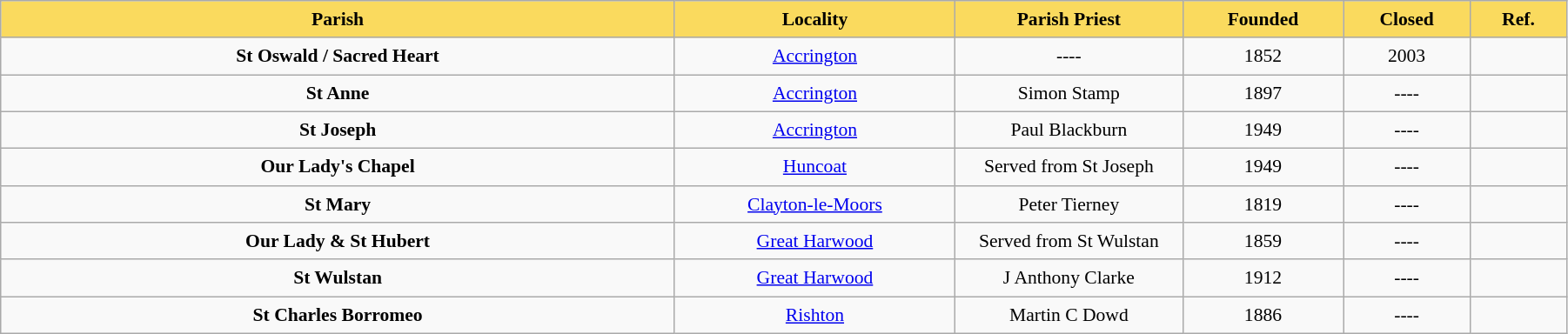<table class="wikitable sortable" style="font-size:90%; width:95%; border:0; text-align:center; line-height:150%;">
<tr>
<th style="height:17px; background:#FADA5E; color:Black; width:250px;">Parish</th>
<th style="height:17px; background:#FADA5E; color:Black; width:100px;">Locality</th>
<th style="height:17px; background:#FADA5E; color:Black; width:80px;">Parish Priest</th>
<th style="height:17px; background:#FADA5E; color:Black; width:35px;">Founded</th>
<th style="height:17px; background:#FADA5E; color:Black; width:35px;">Closed</th>
<th class="unsortable"  style="height:17px; background:#FADA5E; color:Black; width:30px;">Ref.</th>
</tr>
<tr>
<td><strong>St Oswald / Sacred Heart</strong></td>
<td><a href='#'>Accrington</a></td>
<td>----</td>
<td>1852</td>
<td>2003</td>
<td></td>
</tr>
<tr>
<td><strong>St Anne</strong></td>
<td><a href='#'>Accrington</a></td>
<td>Simon Stamp</td>
<td>1897</td>
<td>----</td>
<td></td>
</tr>
<tr>
<td><strong>St Joseph</strong></td>
<td><a href='#'>Accrington</a></td>
<td>Paul Blackburn</td>
<td>1949</td>
<td>----</td>
<td></td>
</tr>
<tr>
<td><strong>Our Lady's Chapel</strong></td>
<td><a href='#'>Huncoat</a></td>
<td>Served from St Joseph</td>
<td>1949</td>
<td>----</td>
<td></td>
</tr>
<tr>
<td><strong>St Mary</strong></td>
<td><a href='#'>Clayton-le-Moors</a></td>
<td>Peter Tierney</td>
<td>1819</td>
<td>----</td>
<td></td>
</tr>
<tr>
<td><strong>Our Lady & St Hubert</strong></td>
<td><a href='#'>Great Harwood</a></td>
<td>Served from St Wulstan</td>
<td>1859</td>
<td>----</td>
<td></td>
</tr>
<tr>
<td><strong>St Wulstan</strong></td>
<td><a href='#'>Great Harwood</a></td>
<td>J Anthony Clarke</td>
<td>1912</td>
<td>----</td>
<td></td>
</tr>
<tr>
<td><strong>St Charles Borromeo</strong></td>
<td><a href='#'>Rishton</a></td>
<td>Martin C Dowd</td>
<td>1886</td>
<td>----</td>
<td></td>
</tr>
</table>
